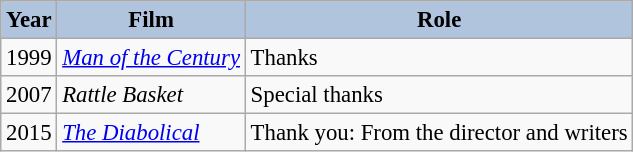<table class="wikitable" style="font-size:95%;">
<tr>
<th style="background:#B0C4DE;">Year</th>
<th style="background:#B0C4DE;">Film</th>
<th style="background:#B0C4DE;">Role</th>
</tr>
<tr>
<td>1999</td>
<td><em><a href='#'>Man of the Century</a></em></td>
<td>Thanks</td>
</tr>
<tr>
<td>2007</td>
<td><em>Rattle Basket</em></td>
<td>Special thanks</td>
</tr>
<tr>
<td>2015</td>
<td><em><a href='#'>The Diabolical</a></em></td>
<td>Thank you: From the director and writers</td>
</tr>
</table>
